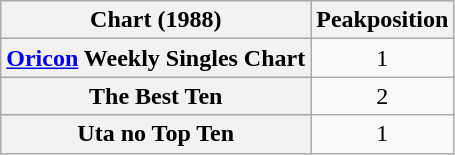<table class="wikitable plainrowheaders" style="text-align:center;">
<tr>
<th>Chart (1988)</th>
<th>Peakposition</th>
</tr>
<tr>
<th scope="row"><a href='#'>Oricon</a> Weekly Singles Chart</th>
<td>1</td>
</tr>
<tr>
<th scope="row">The Best Ten</th>
<td>2</td>
</tr>
<tr>
<th scope="row">Uta no Top Ten</th>
<td>1</td>
</tr>
</table>
